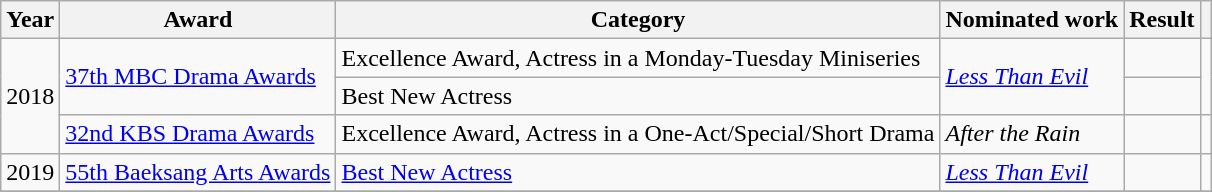<table class="wikitable sortable plainrowheaders">
<tr>
<th scope="col">Year</th>
<th scope="col">Award</th>
<th scope="col">Category</th>
<th scope="col">Nominated work</th>
<th scope="col">Result</th>
<th scope="col" class="unsortable"></th>
</tr>
<tr>
<td style="text-align:center;" rowspan="3">2018</td>
<td rowspan="2"><a href='#'>37th MBC Drama Awards</a></td>
<td>Excellence Award, Actress in a Monday-Tuesday Miniseries</td>
<td rowspan="2"><em><a href='#'>Less Than Evil</a></em></td>
<td></td>
<td style="text-align:center;" rowspan="2"></td>
</tr>
<tr>
<td>Best New Actress</td>
<td></td>
</tr>
<tr>
<td><a href='#'>32nd KBS Drama Awards</a></td>
<td>Excellence Award, Actress in a One-Act/Special/Short Drama</td>
<td><em>After the Rain</em></td>
<td></td>
<td style="text-align:center;"></td>
</tr>
<tr>
<td style="text-align:center;">2019</td>
<td><a href='#'>55th Baeksang Arts Awards</a></td>
<td><a href='#'>Best New Actress</a></td>
<td><em><a href='#'>Less Than Evil</a></em></td>
<td></td>
<td style="text-align:center;"></td>
</tr>
<tr>
</tr>
</table>
